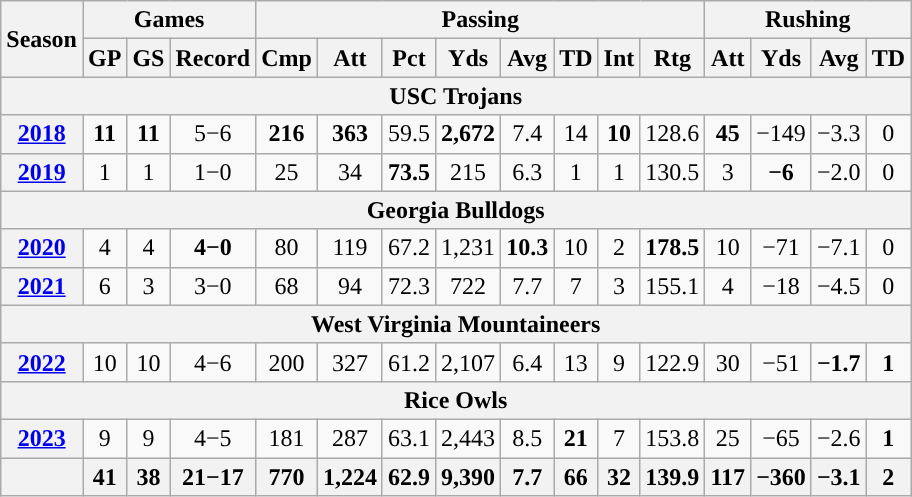<table class="wikitable" style="text-align:center;">
<tr>
<th rowspan="2">Season</th>
<th colspan="3">Games</th>
<th colspan="8">Passing</th>
<th colspan="5">Rushing</th>
</tr>
<tr>
<th>GP</th>
<th>GS</th>
<th>Record</th>
<th>Cmp</th>
<th>Att</th>
<th>Pct</th>
<th>Yds</th>
<th>Avg</th>
<th>TD</th>
<th>Int</th>
<th>Rtg</th>
<th>Att</th>
<th>Yds</th>
<th>Avg</th>
<th>TD</th>
</tr>
<tr>
<th colspan="16">USC Trojans</th>
</tr>
<tr>
<th><a href='#'>2018</a></th>
<td><strong>11</strong></td>
<td><strong>11</strong></td>
<td>5−6</td>
<td><strong>216</strong></td>
<td><strong>363</strong></td>
<td>59.5</td>
<td><strong>2,672</strong></td>
<td>7.4</td>
<td>14</td>
<td><strong>10</strong></td>
<td>128.6</td>
<td><strong>45</strong></td>
<td>−149</td>
<td>−3.3</td>
<td>0</td>
</tr>
<tr>
<th><a href='#'>2019</a></th>
<td>1</td>
<td>1</td>
<td>1−0</td>
<td>25</td>
<td>34</td>
<td><strong>73.5</strong></td>
<td>215</td>
<td>6.3</td>
<td>1</td>
<td>1</td>
<td>130.5</td>
<td>3</td>
<td><strong>−6</strong></td>
<td>−2.0</td>
<td>0</td>
</tr>
<tr>
<th colspan="16">Georgia Bulldogs</th>
</tr>
<tr>
<th><a href='#'>2020</a></th>
<td>4</td>
<td>4</td>
<td><strong>4−0</strong></td>
<td>80</td>
<td>119</td>
<td>67.2</td>
<td>1,231</td>
<td><strong>10.3</strong></td>
<td>10</td>
<td>2</td>
<td><strong>178.5</strong></td>
<td>10</td>
<td>−71</td>
<td>−7.1</td>
<td>0</td>
</tr>
<tr>
<th><a href='#'>2021</a></th>
<td>6</td>
<td>3</td>
<td>3−0</td>
<td>68</td>
<td>94</td>
<td>72.3</td>
<td>722</td>
<td>7.7</td>
<td>7</td>
<td>3</td>
<td>155.1</td>
<td>4</td>
<td>−18</td>
<td>−4.5</td>
<td>0</td>
</tr>
<tr>
<th colspan="16">West Virginia Mountaineers</th>
</tr>
<tr>
<th><a href='#'>2022</a></th>
<td>10</td>
<td>10</td>
<td>4−6</td>
<td>200</td>
<td>327</td>
<td>61.2</td>
<td>2,107</td>
<td>6.4</td>
<td>13</td>
<td>9</td>
<td>122.9</td>
<td>30</td>
<td>−51</td>
<td><strong>−1.7</strong></td>
<td><strong>1</strong></td>
</tr>
<tr>
<th colspan="16">Rice Owls</th>
</tr>
<tr>
<th><a href='#'>2023</a></th>
<td>9</td>
<td>9</td>
<td>4−5</td>
<td>181</td>
<td>287</td>
<td>63.1</td>
<td>2,443</td>
<td>8.5</td>
<td><strong>21</strong></td>
<td>7</td>
<td>153.8</td>
<td>25</td>
<td>−65</td>
<td>−2.6</td>
<td><strong>1</strong></td>
</tr>
<tr>
<th></th>
<th>41</th>
<th>38</th>
<th>21−17</th>
<th>770</th>
<th>1,224</th>
<th>62.9</th>
<th>9,390</th>
<th>7.7</th>
<th>66</th>
<th>32</th>
<th>139.9</th>
<th>117</th>
<th>−360</th>
<th>−3.1</th>
<th>2</th>
</tr>
</table>
